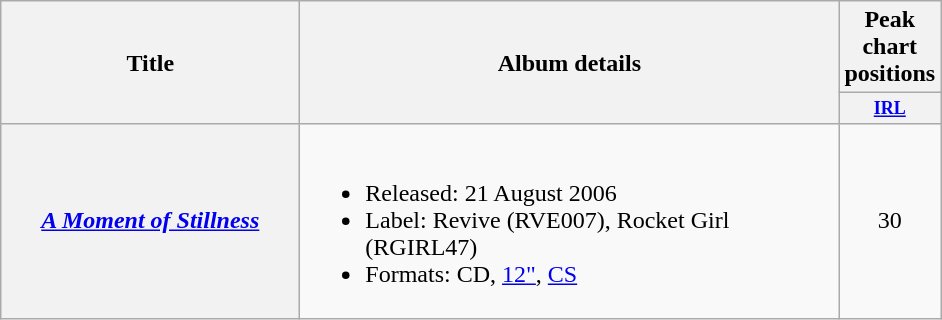<table class="wikitable plainrowheaders" style="text-align:left">
<tr>
<th scope="col" style="width:12em" rowspan="2">Title</th>
<th scope="col" style="width:22em" rowspan="2">Album details</th>
<th scope="col" colspan="1">Peak chart positions</th>
</tr>
<tr>
<th scope="col" style="width:2em; font-size:75%"><a href='#'>IRL</a><br></th>
</tr>
<tr>
<th scope="row"><em><a href='#'>A Moment of Stillness</a></em></th>
<td><br><ul><li>Released: 21 August 2006</li><li>Label: Revive (RVE007), Rocket Girl (RGIRL47)</li><li>Formats: CD, <a href='#'>12"</a>, <a href='#'>CS</a></li></ul></td>
<td style="text-align:center">30</td>
</tr>
</table>
